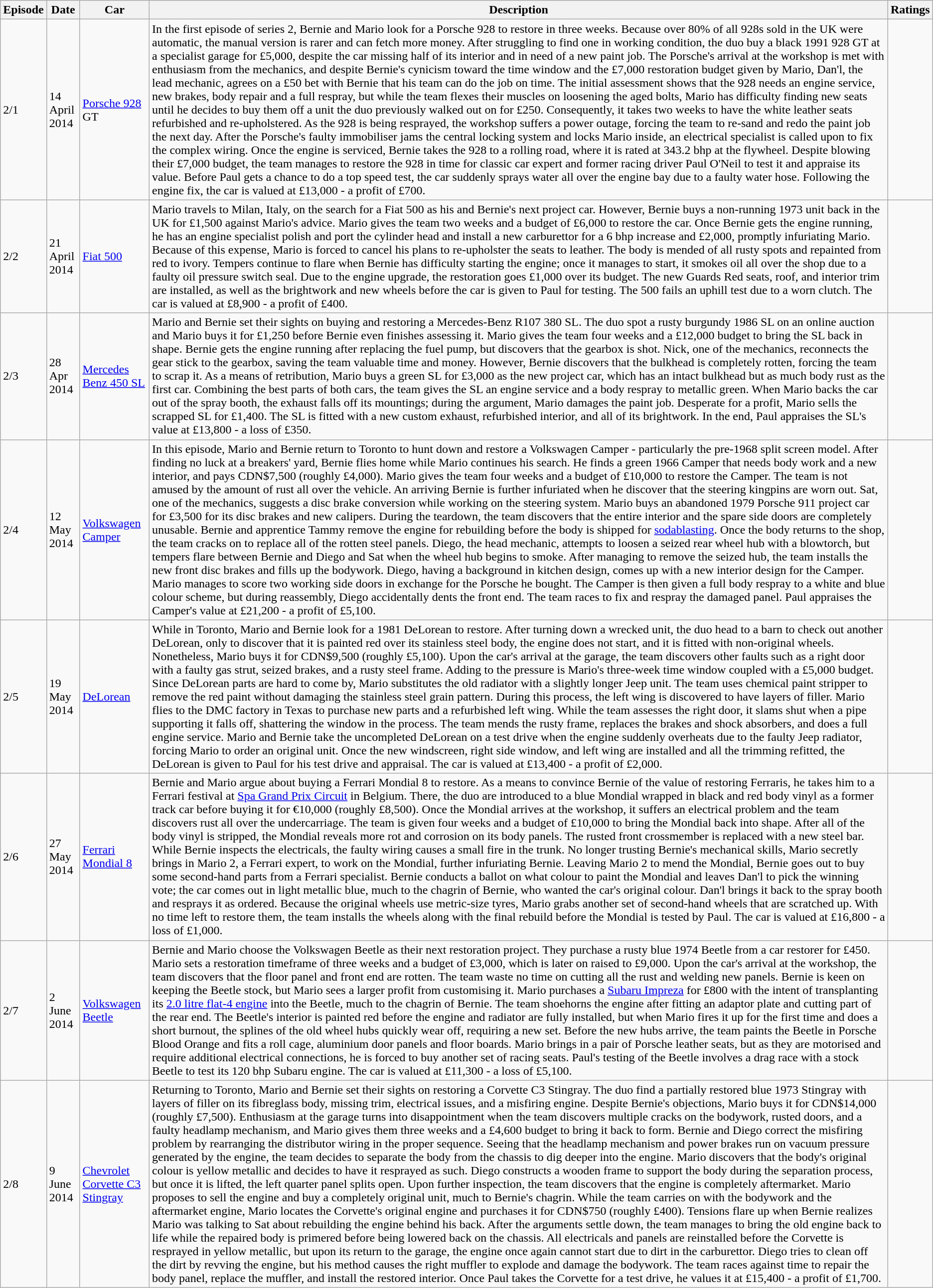<table class="wikitable sortable">
<tr>
<th>Episode</th>
<th>Date</th>
<th>Car</th>
<th>Description</th>
<th>Ratings</th>
</tr>
<tr>
<td>2/1</td>
<td>14 April 2014</td>
<td><a href='#'>Porsche 928</a> GT</td>
<td>In the first episode of series 2, Bernie and Mario look for a Porsche 928 to restore in three weeks. Because over 80% of all 928s sold in the UK were automatic, the manual version is rarer and can fetch more money. After struggling to find one in working condition, the duo buy a black 1991 928 GT at a specialist garage for £5,000, despite the car missing half of its interior and in need of a new paint job. The Porsche's arrival at the workshop is met with enthusiasm from the mechanics, and despite Bernie's cynicism toward the time window and the £7,000 restoration budget given by Mario, Dan'l, the lead mechanic, agrees on a £50 bet with Bernie that his team can do the job on time. The initial assessment shows that the 928 needs an engine service, new brakes, body repair and a full respray, but while the team flexes their muscles on loosening the aged bolts, Mario has difficulty finding new seats until he decides to buy them off a unit the duo previously walked out on for £250. Consequently, it takes two weeks to have the white leather seats refurbished and re-upholstered. As the 928 is being resprayed, the workshop suffers a power outage, forcing the team to re-sand and redo the paint job the next day. After the Porsche's faulty immobiliser jams the central locking system and locks Mario inside, an electrical specialist is called upon to fix the complex wiring. Once the engine is serviced, Bernie takes the 928 to a rolling road, where it is rated at 343.2 bhp at the flywheel. Despite blowing their £7,000 budget, the team manages to restore the 928 in time for classic car expert and former racing driver Paul O'Neil to test it and appraise its value. Before Paul gets a chance to do a top speed test, the car suddenly sprays water all over the engine bay due to a faulty water hose. Following the engine fix, the car is valued at £13,000 - a profit of £700.</td>
<td></td>
</tr>
<tr>
<td>2/2</td>
<td>21 April 2014</td>
<td><a href='#'>Fiat 500</a></td>
<td>Mario travels to Milan, Italy, on the search for a Fiat 500 as his and Bernie's next project car. However, Bernie buys a non-running 1973 unit back in the UK for £1,500 against Mario's advice. Mario gives the team two weeks and a budget of £6,000 to restore the car. Once Bernie gets the engine running, he has an engine specialist polish and port the cylinder head  and install a new carburettor for a 6 bhp increase and £2,000, promptly infuriating Mario. Because of this expense, Mario is forced to cancel his plans to re-upholster the seats to leather. The body is mended of all rusty spots and repainted from red to ivory. Tempers continue to flare when Bernie has difficulty starting the engine; once it manages to start, it smokes oil all over the shop due to a faulty oil pressure switch seal. Due to the engine upgrade, the restoration goes £1,000 over its budget. The new Guards Red seats, roof, and interior trim are installed, as well as the brightwork and new wheels before the car is given to Paul for testing. The 500 fails an uphill test due to a worn clutch. The car is valued at £8,900 - a profit of £400.</td>
<td></td>
</tr>
<tr>
<td>2/3</td>
<td>28 Apr 2014</td>
<td><a href='#'>Mercedes Benz 450 SL</a></td>
<td>Mario and Bernie set their sights on buying and restoring a Mercedes-Benz R107 380 SL. The duo spot a rusty burgundy 1986 SL on an online auction and Mario buys it for £1,250 before Bernie even finishes assessing it. Mario gives the team four weeks and a £12,000 budget to bring the SL back in shape. Bernie gets the engine running after replacing the fuel pump, but discovers that the gearbox is shot. Nick, one of the mechanics, reconnects the gear stick to the gearbox, saving the team valuable time and money. However, Bernie discovers that the bulkhead is completely rotten, forcing the team to scrap it. As a means of retribution, Mario buys a green SL for £3,000 as the new project car, which has an intact bulkhead but as much body rust as the first car. Combining the best parts of both cars, the team gives the SL an engine service and a body respray to metallic green. When Mario backs the car out of the spray booth, the exhaust falls off its mountings; during the argument, Mario damages the paint job. Desperate for a profit, Mario sells the scrapped SL for £1,400. The SL is fitted with a new custom exhaust, refurbished interior, and all of its brightwork. In the end, Paul appraises the SL's value at £13,800 - a loss of £350.</td>
<td></td>
</tr>
<tr>
<td>2/4</td>
<td>12 May 2014</td>
<td><a href='#'>Volkswagen Camper</a></td>
<td>In this episode, Mario and Bernie return to Toronto to hunt down and restore a Volkswagen Camper - particularly the pre-1968 split screen model. After finding no luck at a breakers' yard, Bernie flies home while Mario continues his search. He finds a green 1966 Camper that needs body work and a new interior, and pays CDN$7,500 (roughly £4,000). Mario gives the team four weeks and a budget of £10,000 to restore the Camper. The team is not amused by the amount of rust all over the vehicle. An arriving Bernie is further infuriated when he discover that the steering kingpins are worn out. Sat, one of the mechanics, suggests a disc brake conversion while working on the steering system. Mario buys an abandoned 1979 Porsche 911 project car for £3,500 for its disc brakes and new calipers. During the teardown, the team discovers that the entire interior and the spare side doors are completely unusable. Bernie and apprentice Tammy remove the engine for rebuilding before the body is shipped for <a href='#'>sodablasting</a>. Once the body returns to the shop, the team cracks on to replace all of the rotten steel panels. Diego, the head mechanic, attempts to loosen a seized rear wheel hub with a blowtorch, but tempers flare between Bernie and Diego and Sat when the wheel hub begins to smoke. After managing to remove the seized hub, the team installs the new front disc brakes and fills up the bodywork. Diego, having a background in kitchen design, comes up with a new interior design for the Camper. Mario manages to score two working side doors in exchange for the Porsche he bought. The Camper is then given a full body respray to a white and blue colour scheme, but during reassembly, Diego accidentally dents the front end. The team races to fix and respray the damaged panel. Paul appraises the Camper's value at £21,200 - a profit of £5,100.</td>
<td></td>
</tr>
<tr>
<td>2/5</td>
<td>19 May 2014</td>
<td><a href='#'>DeLorean</a></td>
<td>While in Toronto, Mario and Bernie look for a 1981 DeLorean to restore. After turning down a wrecked unit, the duo head to a barn to check out another DeLorean, only to discover that it is painted red over its stainless steel body, the engine does not start, and it is fitted with non-original wheels. Nonetheless, Mario buys it for CDN$9,500 (roughly £5,100). Upon the car's arrival at the garage, the team discovers other faults such as a right door with a faulty gas strut, seized brakes, and a rusty steel frame. Adding to the pressure is Mario's three-week time window coupled with a £5,000 budget. Since DeLorean parts are hard to come by, Mario substitutes the old radiator with a slightly longer Jeep unit. The team uses chemical paint stripper to remove the red paint without damaging the stainless steel grain pattern. During this process, the left wing is discovered to have layers of filler. Mario flies to the DMC factory in Texas to purchase new parts and a refurbished left wing. While the team assesses the right door, it slams shut when a pipe supporting it falls off, shattering the window in the process. The team mends the rusty frame, replaces the brakes and shock absorbers, and does a full engine service. Mario and Bernie take the uncompleted DeLorean on a test drive when the engine suddenly overheats due to the faulty Jeep radiator, forcing Mario to order an original unit. Once the new windscreen, right side window, and left wing are installed and all the trimming refitted, the DeLorean is given to Paul for his test drive and appraisal. The car is valued at £13,400 - a profit of £2,000.</td>
<td></td>
</tr>
<tr>
<td>2/6</td>
<td>27 May 2014</td>
<td><a href='#'>Ferrari Mondial 8</a></td>
<td>Bernie and Mario argue about buying a Ferrari Mondial 8 to restore. As a means to convince Bernie of the value of restoring Ferraris, he takes him to a Ferrari festival at <a href='#'>Spa Grand Prix Circuit</a> in Belgium. There, the duo are introduced to a blue Mondial wrapped in black and red body vinyl as a former track car before buying it for €10,000 (roughly £8,500). Once the Mondial arrives at the workshop, it suffers an electrical problem and the team discovers rust all over the undercarriage. The team is given four weeks and a budget of £10,000 to bring the Mondial back into shape. After all of the body vinyl is stripped, the Mondial reveals more rot and corrosion on its body panels. The rusted front crossmember is replaced with a new steel bar. While Bernie inspects the electricals, the faulty wiring causes a small fire in the trunk. No longer trusting Bernie's mechanical skills, Mario secretly brings in Mario 2, a Ferrari expert, to work on the Mondial, further infuriating Bernie. Leaving Mario 2 to mend the Mondial, Bernie goes out to buy some second-hand parts from a Ferrari specialist. Bernie conducts a ballot on what colour to paint the Mondial and leaves Dan'l to pick the winning vote; the car comes out in light metallic blue, much to the chagrin of Bernie, who wanted the car's original colour. Dan'l brings it back to the spray booth and resprays it as ordered. Because the original wheels use metric-size tyres, Mario grabs another set of second-hand wheels that are scratched up. With no time left to restore them, the team installs the wheels along with the final rebuild before the Mondial is tested by Paul. The car is valued at £16,800 - a loss of £1,000.</td>
<td></td>
</tr>
<tr>
<td>2/7</td>
<td>2 June 2014</td>
<td><a href='#'>Volkswagen Beetle</a></td>
<td>Bernie and Mario choose the Volkswagen Beetle as their next restoration project. They purchase a rusty blue 1974 Beetle from a car restorer for £450. Mario sets a restoration timeframe of three weeks and a budget of £3,000, which is later on raised to £9,000. Upon the car's arrival at the workshop, the team discovers that the floor panel and front end are rotten. The team waste no time on cutting all the rust and welding new panels. Bernie is keen on keeping the Beetle stock, but Mario sees a larger profit from customising it. Mario purchases a <a href='#'>Subaru Impreza</a> for £800 with the intent of transplanting its <a href='#'>2.0 litre flat-4 engine</a> into the Beetle, much to the chagrin of Bernie. The team shoehorns the engine after fitting an adaptor plate and cutting part of the rear end. The Beetle's interior is painted red before the engine and radiator are fully installed, but when Mario fires it up for the first time and does a short burnout, the splines of the old wheel hubs quickly wear off, requiring a new set. Before the new hubs arrive, the team paints the Beetle in Porsche Blood Orange and fits a roll cage, aluminium door panels and floor boards. Mario brings in a pair of Porsche leather seats, but as they are motorised and require additional electrical connections, he is forced to buy another set of racing seats. Paul's testing of the Beetle involves a drag race with a stock Beetle to test its 120 bhp Subaru engine. The car is valued at £11,300 - a loss of £5,100.</td>
<td></td>
</tr>
<tr>
<td>2/8</td>
<td>9 June 2014</td>
<td><a href='#'>Chevrolet Corvette C3 Stingray</a></td>
<td>Returning to Toronto, Mario and Bernie set their sights on restoring a Corvette C3 Stingray. The duo find a partially restored blue 1973 Stingray with layers of filler on its fibreglass body, missing trim, electrical issues, and a misfiring engine. Despite Bernie's objections, Mario buys it for CDN$14,000 (roughly £7,500). Enthusiasm at the garage turns into disappointment when the team discovers multiple cracks on the bodywork, rusted doors, and a faulty headlamp mechanism, and Mario gives them three weeks and a £4,600 budget to bring it back to form. Bernie and Diego correct the misfiring problem by rearranging the distributor wiring in the proper sequence. Seeing that the headlamp mechanism and power brakes run on vacuum pressure generated by the engine, the team decides to separate the body from the chassis to dig deeper into the engine. Mario discovers that the body's original colour is yellow metallic and decides to have it resprayed as such. Diego constructs a wooden frame to support the body during the separation process, but once it is lifted, the left quarter panel splits open. Upon further inspection, the team discovers that the engine is completely aftermarket. Mario proposes to sell the engine and buy a completely original unit, much to Bernie's chagrin. While the team carries on with the bodywork and the aftermarket engine, Mario locates the Corvette's original engine and purchases it for CDN$750 (roughly £400). Tensions flare up when Bernie realizes Mario was talking to Sat about rebuilding the engine behind his back. After the arguments settle down, the team manages to bring the old engine back to life while the repaired body is primered before being lowered back on the chassis. All electricals and panels are reinstalled before the Corvette is resprayed in yellow metallic, but upon its return to the garage, the engine once again cannot start due to dirt in the carburettor. Diego tries to clean off the dirt by revving the engine, but his method causes the right muffler to explode and damage the bodywork. The team races against time to repair the body panel, replace the muffler, and install the restored interior. Once Paul takes the Corvette for a test drive, he values it at £15,400 - a profit of £1,700.</td>
<td></td>
</tr>
</table>
